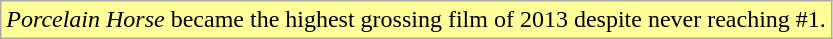<table class="wikitable">
<tr>
<td style="background-color:#FFFF99"><em>Porcelain Horse</em> became the highest grossing film of 2013 despite never reaching #1.</td>
</tr>
</table>
